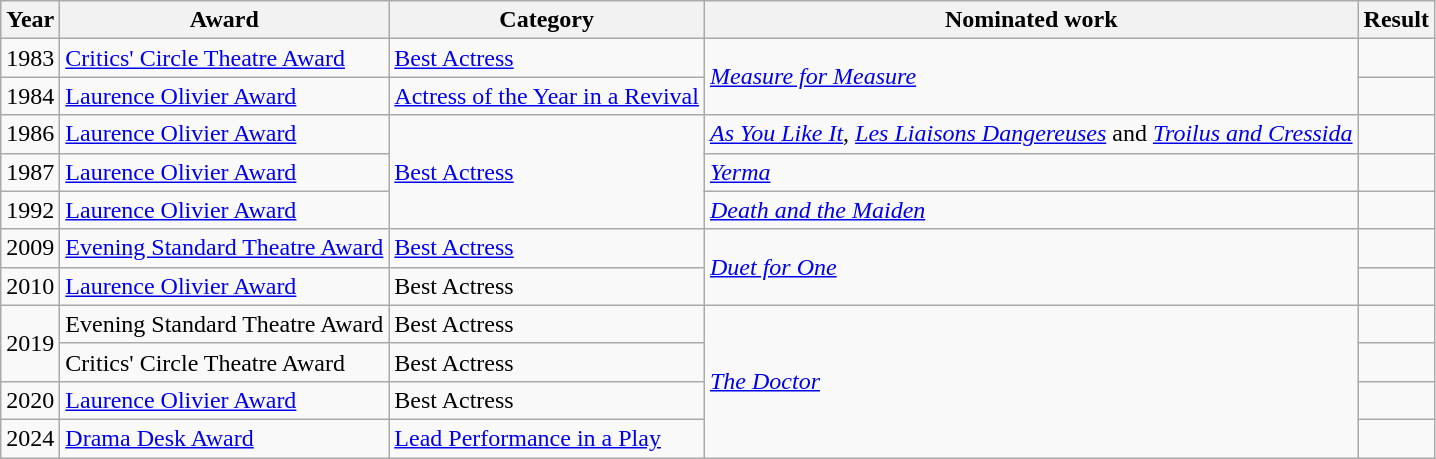<table class="wikitable">
<tr>
<th>Year</th>
<th>Award</th>
<th>Category</th>
<th>Nominated work</th>
<th>Result</th>
</tr>
<tr>
<td>1983</td>
<td><a href='#'>Critics' Circle Theatre Award</a></td>
<td><a href='#'>Best Actress</a></td>
<td rowspan="2"><em><a href='#'>Measure for Measure</a></em></td>
<td></td>
</tr>
<tr>
<td>1984</td>
<td><a href='#'>Laurence Olivier Award</a></td>
<td><a href='#'>Actress of the Year in a Revival</a></td>
<td></td>
</tr>
<tr>
<td>1986</td>
<td><a href='#'>Laurence Olivier Award</a></td>
<td rowspan="3"><a href='#'>Best Actress</a></td>
<td><em><a href='#'>As You Like It</a></em>, <em><a href='#'>Les Liaisons Dangereuses</a></em> and <em><a href='#'>Troilus and Cressida</a></em></td>
<td></td>
</tr>
<tr>
<td>1987</td>
<td><a href='#'>Laurence Olivier Award</a></td>
<td><em><a href='#'>Yerma</a></em></td>
<td></td>
</tr>
<tr>
<td>1992</td>
<td><a href='#'>Laurence Olivier Award</a></td>
<td><a href='#'><em>Death and the Maiden</em></a></td>
<td></td>
</tr>
<tr>
<td>2009</td>
<td><a href='#'>Evening Standard Theatre Award</a></td>
<td><a href='#'>Best Actress</a></td>
<td rowspan="2"><em><a href='#'>Duet for One</a></em></td>
<td></td>
</tr>
<tr>
<td>2010</td>
<td><a href='#'>Laurence Olivier Award</a></td>
<td>Best Actress</td>
<td></td>
</tr>
<tr>
<td rowspan="2">2019</td>
<td>Evening Standard Theatre Award</td>
<td>Best Actress</td>
<td rowspan="4"><em><a href='#'>The Doctor</a></em></td>
<td></td>
</tr>
<tr>
<td>Critics' Circle Theatre Award</td>
<td>Best Actress</td>
<td></td>
</tr>
<tr>
<td>2020</td>
<td><a href='#'>Laurence Olivier Award</a></td>
<td>Best Actress</td>
<td></td>
</tr>
<tr>
<td>2024</td>
<td><a href='#'>Drama Desk Award</a></td>
<td><a href='#'>Lead Performance in a Play</a></td>
<td></td>
</tr>
</table>
